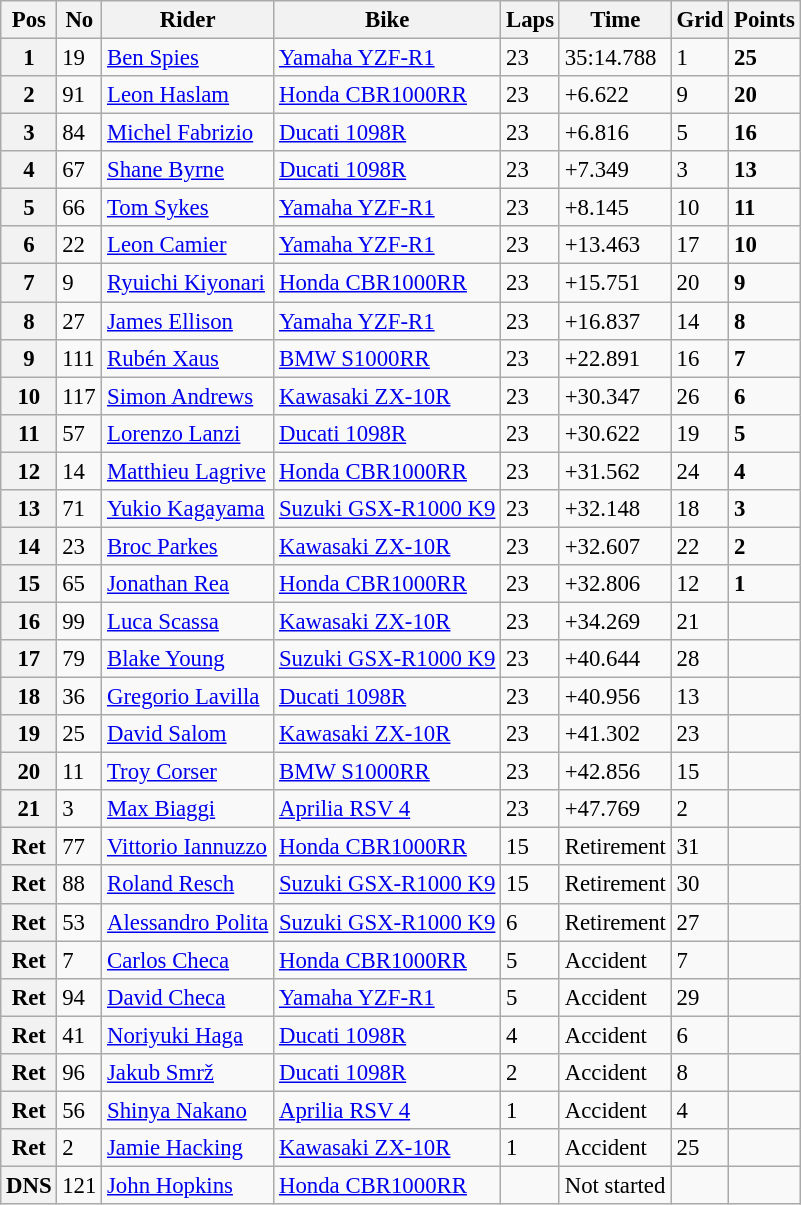<table class="wikitable" style="font-size: 95%;">
<tr>
<th>Pos</th>
<th>No</th>
<th>Rider</th>
<th>Bike</th>
<th>Laps</th>
<th>Time</th>
<th>Grid</th>
<th>Points</th>
</tr>
<tr>
<th>1</th>
<td>19</td>
<td> <a href='#'>Ben Spies</a></td>
<td><a href='#'>Yamaha YZF-R1</a></td>
<td>23</td>
<td>35:14.788</td>
<td>1</td>
<td><strong>25</strong></td>
</tr>
<tr>
<th>2</th>
<td>91</td>
<td> <a href='#'>Leon Haslam</a></td>
<td><a href='#'>Honda CBR1000RR</a></td>
<td>23</td>
<td>+6.622</td>
<td>9</td>
<td><strong>20</strong></td>
</tr>
<tr>
<th>3</th>
<td>84</td>
<td> <a href='#'>Michel Fabrizio</a></td>
<td><a href='#'>Ducati 1098R</a></td>
<td>23</td>
<td>+6.816</td>
<td>5</td>
<td><strong>16</strong></td>
</tr>
<tr>
<th>4</th>
<td>67</td>
<td> <a href='#'>Shane Byrne</a></td>
<td><a href='#'>Ducati 1098R</a></td>
<td>23</td>
<td>+7.349</td>
<td>3</td>
<td><strong>13</strong></td>
</tr>
<tr>
<th>5</th>
<td>66</td>
<td> <a href='#'>Tom Sykes</a></td>
<td><a href='#'>Yamaha YZF-R1</a></td>
<td>23</td>
<td>+8.145</td>
<td>10</td>
<td><strong>11</strong></td>
</tr>
<tr>
<th>6</th>
<td>22</td>
<td> <a href='#'>Leon Camier</a></td>
<td><a href='#'>Yamaha YZF-R1</a></td>
<td>23</td>
<td>+13.463</td>
<td>17</td>
<td><strong>10</strong></td>
</tr>
<tr>
<th>7</th>
<td>9</td>
<td> <a href='#'>Ryuichi Kiyonari</a></td>
<td><a href='#'>Honda CBR1000RR</a></td>
<td>23</td>
<td>+15.751</td>
<td>20</td>
<td><strong>9</strong></td>
</tr>
<tr>
<th>8</th>
<td>27</td>
<td> <a href='#'>James Ellison</a></td>
<td><a href='#'>Yamaha YZF-R1</a></td>
<td>23</td>
<td>+16.837</td>
<td>14</td>
<td><strong>8</strong></td>
</tr>
<tr>
<th>9</th>
<td>111</td>
<td> <a href='#'>Rubén Xaus</a></td>
<td><a href='#'>BMW S1000RR</a></td>
<td>23</td>
<td>+22.891</td>
<td>16</td>
<td><strong>7</strong></td>
</tr>
<tr>
<th>10</th>
<td>117</td>
<td> <a href='#'>Simon Andrews</a></td>
<td><a href='#'>Kawasaki ZX-10R</a></td>
<td>23</td>
<td>+30.347</td>
<td>26</td>
<td><strong>6</strong></td>
</tr>
<tr>
<th>11</th>
<td>57</td>
<td> <a href='#'>Lorenzo Lanzi</a></td>
<td><a href='#'>Ducati 1098R</a></td>
<td>23</td>
<td>+30.622</td>
<td>19</td>
<td><strong>5</strong></td>
</tr>
<tr>
<th>12</th>
<td>14</td>
<td> <a href='#'>Matthieu Lagrive</a></td>
<td><a href='#'>Honda CBR1000RR</a></td>
<td>23</td>
<td>+31.562</td>
<td>24</td>
<td><strong>4</strong></td>
</tr>
<tr>
<th>13</th>
<td>71</td>
<td> <a href='#'>Yukio Kagayama</a></td>
<td><a href='#'>Suzuki GSX-R1000 K9</a></td>
<td>23</td>
<td>+32.148</td>
<td>18</td>
<td><strong>3</strong></td>
</tr>
<tr>
<th>14</th>
<td>23</td>
<td> <a href='#'>Broc Parkes</a></td>
<td><a href='#'>Kawasaki ZX-10R</a></td>
<td>23</td>
<td>+32.607</td>
<td>22</td>
<td><strong>2</strong></td>
</tr>
<tr>
<th>15</th>
<td>65</td>
<td> <a href='#'>Jonathan Rea</a></td>
<td><a href='#'>Honda CBR1000RR</a></td>
<td>23</td>
<td>+32.806</td>
<td>12</td>
<td><strong>1</strong></td>
</tr>
<tr>
<th>16</th>
<td>99</td>
<td> <a href='#'>Luca Scassa</a></td>
<td><a href='#'>Kawasaki ZX-10R</a></td>
<td>23</td>
<td>+34.269</td>
<td>21</td>
<td></td>
</tr>
<tr>
<th>17</th>
<td>79</td>
<td> <a href='#'>Blake Young</a></td>
<td><a href='#'>Suzuki GSX-R1000 K9</a></td>
<td>23</td>
<td>+40.644</td>
<td>28</td>
<td></td>
</tr>
<tr>
<th>18</th>
<td>36</td>
<td> <a href='#'>Gregorio Lavilla</a></td>
<td><a href='#'>Ducati 1098R</a></td>
<td>23</td>
<td>+40.956</td>
<td>13</td>
<td></td>
</tr>
<tr>
<th>19</th>
<td>25</td>
<td> <a href='#'>David Salom</a></td>
<td><a href='#'>Kawasaki ZX-10R</a></td>
<td>23</td>
<td>+41.302</td>
<td>23</td>
<td></td>
</tr>
<tr>
<th>20</th>
<td>11</td>
<td> <a href='#'>Troy Corser</a></td>
<td><a href='#'>BMW S1000RR</a></td>
<td>23</td>
<td>+42.856</td>
<td>15</td>
<td></td>
</tr>
<tr>
<th>21</th>
<td>3</td>
<td> <a href='#'>Max Biaggi</a></td>
<td><a href='#'>Aprilia RSV 4</a></td>
<td>23</td>
<td>+47.769</td>
<td>2</td>
<td></td>
</tr>
<tr>
<th>Ret</th>
<td>77</td>
<td> <a href='#'>Vittorio Iannuzzo</a></td>
<td><a href='#'>Honda CBR1000RR</a></td>
<td>15</td>
<td>Retirement</td>
<td>31</td>
<td></td>
</tr>
<tr>
<th>Ret</th>
<td>88</td>
<td> <a href='#'>Roland Resch</a></td>
<td><a href='#'>Suzuki GSX-R1000 K9</a></td>
<td>15</td>
<td>Retirement</td>
<td>30</td>
<td></td>
</tr>
<tr>
<th>Ret</th>
<td>53</td>
<td> <a href='#'>Alessandro Polita</a></td>
<td><a href='#'>Suzuki GSX-R1000 K9</a></td>
<td>6</td>
<td>Retirement</td>
<td>27</td>
<td></td>
</tr>
<tr>
<th>Ret</th>
<td>7</td>
<td> <a href='#'>Carlos Checa</a></td>
<td><a href='#'>Honda CBR1000RR</a></td>
<td>5</td>
<td>Accident</td>
<td>7</td>
<td></td>
</tr>
<tr>
<th>Ret</th>
<td>94</td>
<td> <a href='#'>David Checa</a></td>
<td><a href='#'>Yamaha YZF-R1</a></td>
<td>5</td>
<td>Accident</td>
<td>29</td>
<td></td>
</tr>
<tr>
<th>Ret</th>
<td>41</td>
<td> <a href='#'>Noriyuki Haga</a></td>
<td><a href='#'>Ducati 1098R</a></td>
<td>4</td>
<td>Accident</td>
<td>6</td>
<td></td>
</tr>
<tr>
<th>Ret</th>
<td>96</td>
<td> <a href='#'>Jakub Smrž</a></td>
<td><a href='#'>Ducati 1098R</a></td>
<td>2</td>
<td>Accident</td>
<td>8</td>
<td></td>
</tr>
<tr>
<th>Ret</th>
<td>56</td>
<td> <a href='#'>Shinya Nakano</a></td>
<td><a href='#'>Aprilia RSV 4</a></td>
<td>1</td>
<td>Accident</td>
<td>4</td>
<td></td>
</tr>
<tr>
<th>Ret</th>
<td>2</td>
<td> <a href='#'>Jamie Hacking</a></td>
<td><a href='#'>Kawasaki ZX-10R</a></td>
<td>1</td>
<td>Accident</td>
<td>25</td>
<td></td>
</tr>
<tr>
<th>DNS</th>
<td>121</td>
<td> <a href='#'>John Hopkins</a></td>
<td><a href='#'>Honda CBR1000RR</a></td>
<td></td>
<td>Not started</td>
<td></td>
<td></td>
</tr>
</table>
